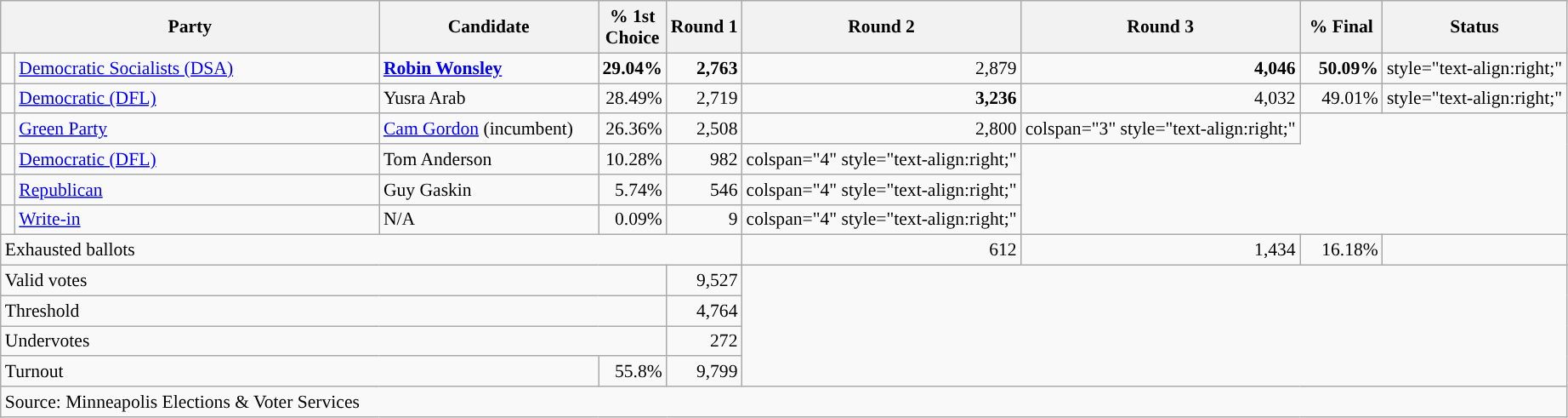<table class="wikitable" style="font-size: 90%;">
<tr>
<th colspan="2" style="width:290px">Party</th>
<th style="width:165px">Candidate</th>
<th>% 1st<br>Choice</th>
<th>Round 1</th>
<th>Round 2</th>
<th>Round 3</th>
<th style="width:58px;">% Final</th>
<th>Status</th>
</tr>
<tr>
<td style="background-color:"></td>
<td><a href='#'>Democratic Socialists (DSA)</a></td>
<td><strong><a href='#'>Robin Wonsley</a></strong></td>
<td align="right"><strong>29.04%</strong></td>
<td align="right"><strong>2,763</strong></td>
<td align="right">2,879</td>
<td align="right"><strong>4,046</strong></td>
<td align="right"><strong>50.09%</strong></td>
<td>style="text-align:right;" </td>
</tr>
<tr>
<td style="background-color:"></td>
<td><a href='#'>Democratic (DFL)</a></td>
<td>Yusra Arab</td>
<td align="right">28.49%</td>
<td align="right">2,719</td>
<td align="right"><strong>3,236</strong></td>
<td align="right">4,032</td>
<td align="right">49.01%</td>
<td>style="text-align:right;" </td>
</tr>
<tr>
<td style="background-color:"></td>
<td><a href='#'>Green Party</a></td>
<td><a href='#'>Cam Gordon</a> (incumbent)</td>
<td align="right">26.36%</td>
<td align="right">2,508</td>
<td align="right">2,800</td>
<td>colspan="3" style="text-align:right;" </td>
</tr>
<tr>
<td style="background-color:"></td>
<td><a href='#'>Democratic (DFL)</a></td>
<td>Tom Anderson</td>
<td align="right">10.28%</td>
<td align="right">982</td>
<td>colspan="4" style="text-align:right;" </td>
</tr>
<tr>
<td style="background-color:"></td>
<td><a href='#'>Republican</a></td>
<td>Guy Gaskin</td>
<td align="right">5.74%</td>
<td align="right">546</td>
<td>colspan="4" style="text-align:right;" </td>
</tr>
<tr>
<td style="background-color:"></td>
<td><a href='#'>Write-in</a></td>
<td>N/A</td>
<td align="right">0.09%</td>
<td align="right">9</td>
<td>colspan="4" style="text-align:right;" </td>
</tr>
<tr>
<td colspan="5">Exhausted ballots</td>
<td align="right">612</td>
<td align="right">1,434</td>
<td align="right">16.18%</td>
<td></td>
</tr>
<tr>
<td colspan="4">Valid votes</td>
<td align="right">9,527</td>
<td colspan="4" rowspan="4"></td>
</tr>
<tr>
<td colspan="4">Threshold</td>
<td align="right">4,764</td>
</tr>
<tr>
<td colspan="4">Undervotes</td>
<td align="right">272</td>
</tr>
<tr>
<td colspan="3">Turnout</td>
<td align="right">55.8%</td>
<td align="right">9,799</td>
</tr>
<tr>
<td colspan="9">Source: Minneapolis Elections & Voter Services</td>
</tr>
</table>
